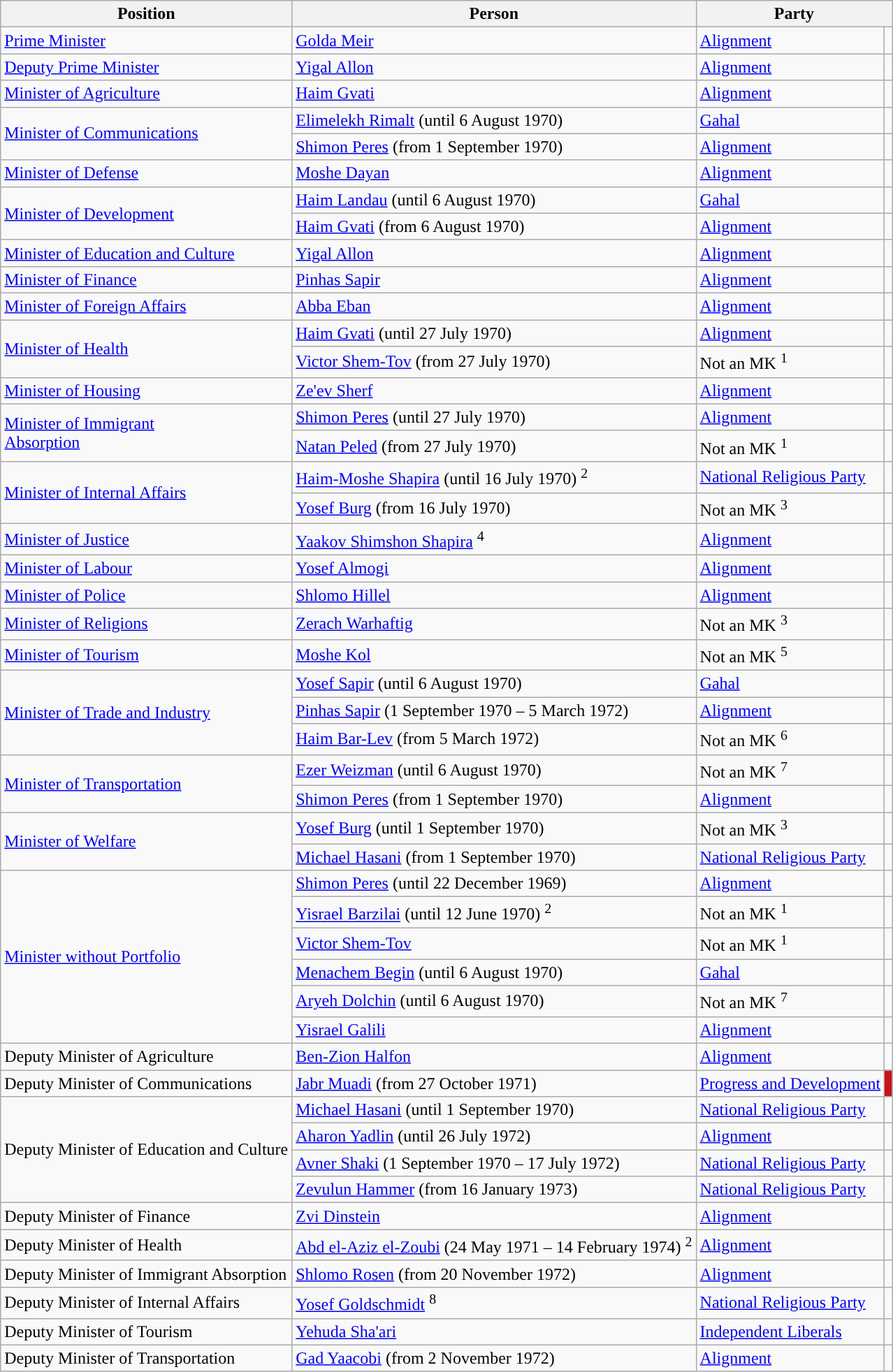<table class=wikitable style="text-align:left">
<tr>
<th>Position</th>
<th>Person</th>
<th colspan=2>Party</th>
</tr>
<tr>
<td><a href='#'>Prime Minister</a></td>
<td><a href='#'>Golda Meir</a></td>
<td><a href='#'>Alignment</a></td>
<td style="background:"></td>
</tr>
<tr>
<td><a href='#'>Deputy Prime Minister</a></td>
<td><a href='#'>Yigal Allon</a></td>
<td><a href='#'>Alignment</a></td>
<td style="background:"></td>
</tr>
<tr>
<td><a href='#'>Minister of Agriculture</a></td>
<td><a href='#'>Haim Gvati</a></td>
<td><a href='#'>Alignment</a></td>
<td style="background:"></td>
</tr>
<tr>
<td rowspan=2><a href='#'>Minister of Communications</a></td>
<td><a href='#'>Elimelekh Rimalt</a> (until 6 August 1970)</td>
<td><a href='#'>Gahal</a></td>
<td style="background:"></td>
</tr>
<tr>
<td><a href='#'>Shimon Peres</a> (from 1 September 1970)</td>
<td><a href='#'>Alignment</a></td>
<td style="background:"></td>
</tr>
<tr>
<td><a href='#'>Minister of Defense</a></td>
<td><a href='#'>Moshe Dayan</a></td>
<td><a href='#'>Alignment</a></td>
<td style="background:"></td>
</tr>
<tr>
<td rowspan=2><a href='#'>Minister of Development</a></td>
<td><a href='#'>Haim Landau</a> (until 6 August 1970)</td>
<td><a href='#'>Gahal</a></td>
<td style="background:"></td>
</tr>
<tr>
<td><a href='#'>Haim Gvati</a> (from 6 August 1970)</td>
<td><a href='#'>Alignment</a></td>
<td style="background:"></td>
</tr>
<tr>
<td><a href='#'>Minister of Education and Culture</a></td>
<td><a href='#'>Yigal Allon</a></td>
<td><a href='#'>Alignment</a></td>
<td style="background:"></td>
</tr>
<tr>
<td><a href='#'>Minister of Finance</a></td>
<td><a href='#'>Pinhas Sapir</a></td>
<td><a href='#'>Alignment</a></td>
<td style="background:"></td>
</tr>
<tr>
<td><a href='#'>Minister of Foreign Affairs</a></td>
<td><a href='#'>Abba Eban</a></td>
<td><a href='#'>Alignment</a></td>
<td style="background:"></td>
</tr>
<tr>
<td rowspan=2><a href='#'>Minister of Health</a></td>
<td><a href='#'>Haim Gvati</a> (until 27 July 1970)</td>
<td><a href='#'>Alignment</a></td>
<td style="background:"></td>
</tr>
<tr>
<td><a href='#'>Victor Shem-Tov</a> (from 27 July 1970)</td>
<td>Not an MK <sup>1</sup></td>
<td style="background:"></td>
</tr>
<tr>
<td><a href='#'>Minister of Housing</a></td>
<td><a href='#'>Ze'ev Sherf</a></td>
<td><a href='#'>Alignment</a></td>
<td style="background:"></td>
</tr>
<tr>
<td rowspan=2><a href='#'>Minister of Immigrant<br>Absorption</a></td>
<td><a href='#'>Shimon Peres</a> (until 27 July 1970)</td>
<td><a href='#'>Alignment</a></td>
<td style="background:"></td>
</tr>
<tr>
<td><a href='#'>Natan Peled</a> (from 27 July 1970)</td>
<td>Not an MK <sup>1</sup></td>
<td style="background:"></td>
</tr>
<tr>
<td rowspan=2><a href='#'>Minister of Internal Affairs</a></td>
<td><a href='#'>Haim-Moshe Shapira</a> (until 16 July 1970) <sup>2</sup></td>
<td><a href='#'>National Religious Party</a></td>
<td style="background:"></td>
</tr>
<tr>
<td><a href='#'>Yosef Burg</a> (from 16 July 1970)</td>
<td>Not an MK <sup>3</sup></td>
<td style="background:"></td>
</tr>
<tr>
<td><a href='#'>Minister of Justice</a></td>
<td><a href='#'>Yaakov Shimshon Shapira</a> <sup>4</sup></td>
<td><a href='#'>Alignment</a></td>
<td style="background:"></td>
</tr>
<tr>
<td><a href='#'>Minister of Labour</a></td>
<td><a href='#'>Yosef Almogi</a></td>
<td><a href='#'>Alignment</a></td>
<td style="background:"></td>
</tr>
<tr>
<td><a href='#'>Minister of Police</a></td>
<td><a href='#'>Shlomo Hillel</a></td>
<td><a href='#'>Alignment</a></td>
<td style="background:"></td>
</tr>
<tr>
<td><a href='#'>Minister of Religions</a></td>
<td><a href='#'>Zerach Warhaftig</a></td>
<td>Not an MK <sup>3</sup></td>
<td style="background:"></td>
</tr>
<tr>
<td><a href='#'>Minister of Tourism</a></td>
<td><a href='#'>Moshe Kol</a></td>
<td>Not an MK <sup>5</sup></td>
<td style="background:"></td>
</tr>
<tr>
<td rowspan=3><a href='#'>Minister of Trade and Industry</a></td>
<td><a href='#'>Yosef Sapir</a> (until 6 August 1970)</td>
<td><a href='#'>Gahal</a></td>
<td style="background:"></td>
</tr>
<tr>
<td><a href='#'>Pinhas Sapir</a> (1 September 1970 – 5 March 1972)</td>
<td><a href='#'>Alignment</a></td>
<td style="background:"></td>
</tr>
<tr>
<td><a href='#'>Haim Bar-Lev</a> (from 5 March 1972)</td>
<td>Not an MK <sup>6</sup></td>
<td style="background:"></td>
</tr>
<tr>
<td rowspan=2><a href='#'>Minister of Transportation</a></td>
<td><a href='#'>Ezer Weizman</a> (until 6 August 1970)</td>
<td>Not an MK <sup>7</sup></td>
<td style="background:"></td>
</tr>
<tr>
<td><a href='#'>Shimon Peres</a> (from 1 September 1970)</td>
<td><a href='#'>Alignment</a></td>
<td style="background:"></td>
</tr>
<tr>
<td rowspan=2><a href='#'>Minister of Welfare</a></td>
<td><a href='#'>Yosef Burg</a> (until 1 September 1970)</td>
<td>Not an MK <sup>3</sup></td>
<td style="background:"></td>
</tr>
<tr>
<td><a href='#'>Michael Hasani</a> (from 1 September 1970)</td>
<td><a href='#'>National Religious Party</a></td>
<td style="background:"></td>
</tr>
<tr>
<td rowspan=6><a href='#'>Minister without Portfolio</a></td>
<td><a href='#'>Shimon Peres</a> (until 22 December 1969)<br></td>
<td><a href='#'>Alignment</a></td>
<td style="background:"></td>
</tr>
<tr>
<td><a href='#'>Yisrael Barzilai</a> (until 12 June 1970) <sup>2</sup></td>
<td>Not an MK <sup>1</sup></td>
<td style="background:"></td>
</tr>
<tr>
<td><a href='#'>Victor Shem-Tov</a></td>
<td>Not an MK <sup>1</sup></td>
<td style="background:"></td>
</tr>
<tr>
<td><a href='#'>Menachem Begin</a> (until 6 August 1970)</td>
<td><a href='#'>Gahal</a></td>
<td style="background:"></td>
</tr>
<tr>
<td><a href='#'>Aryeh Dolchin</a> (until 6 August 1970)</td>
<td>Not an MK <sup>7</sup></td>
<td style="background:"></td>
</tr>
<tr>
<td><a href='#'>Yisrael Galili</a></td>
<td><a href='#'>Alignment</a></td>
<td style="background:"></td>
</tr>
<tr>
<td>Deputy Minister of Agriculture</td>
<td><a href='#'>Ben-Zion Halfon</a></td>
<td><a href='#'>Alignment</a></td>
<td style="background:"></td>
</tr>
<tr>
<td>Deputy Minister of Communications</td>
<td><a href='#'>Jabr Muadi</a> (from 27 October 1971)</td>
<td><a href='#'>Progress and Development</a></td>
<td style="background:#C61318"></td>
</tr>
<tr>
<td rowspan=4>Deputy Minister of Education and Culture</td>
<td><a href='#'>Michael Hasani</a> (until 1 September 1970)</td>
<td><a href='#'>National Religious Party</a></td>
<td style="background:"></td>
</tr>
<tr>
<td><a href='#'>Aharon Yadlin</a> (until 26 July 1972)</td>
<td><a href='#'>Alignment</a></td>
<td style="background:"></td>
</tr>
<tr>
<td><a href='#'>Avner Shaki</a> (1 September 1970 – 17 July 1972)</td>
<td><a href='#'>National Religious Party</a></td>
<td style="background:"></td>
</tr>
<tr>
<td><a href='#'>Zevulun Hammer</a> (from 16 January 1973)</td>
<td><a href='#'>National Religious Party</a></td>
<td style="background:"></td>
</tr>
<tr>
<td>Deputy Minister of Finance</td>
<td><a href='#'>Zvi Dinstein</a></td>
<td><a href='#'>Alignment</a></td>
<td style="background:"></td>
</tr>
<tr>
<td>Deputy Minister of Health</td>
<td><a href='#'>Abd el-Aziz el-Zoubi</a> (24 May 1971 – 14 February 1974) <sup>2</sup></td>
<td><a href='#'>Alignment</a></td>
<td style="background:"></td>
</tr>
<tr>
<td>Deputy Minister of Immigrant Absorption</td>
<td><a href='#'>Shlomo Rosen</a> (from 20 November 1972)</td>
<td><a href='#'>Alignment</a></td>
<td style="background:"></td>
</tr>
<tr>
<td>Deputy Minister of Internal Affairs</td>
<td><a href='#'>Yosef Goldschmidt</a> <sup>8</sup></td>
<td><a href='#'>National Religious Party</a></td>
<td style="background:"></td>
</tr>
<tr>
<td>Deputy Minister of Tourism</td>
<td><a href='#'>Yehuda Sha'ari</a></td>
<td><a href='#'>Independent Liberals</a></td>
<td style="background:"></td>
</tr>
<tr>
<td>Deputy Minister of Transportation</td>
<td><a href='#'>Gad Yaacobi</a> (from 2 November 1972)</td>
<td><a href='#'>Alignment</a></td>
<td style="background:"></td>
</tr>
</table>
